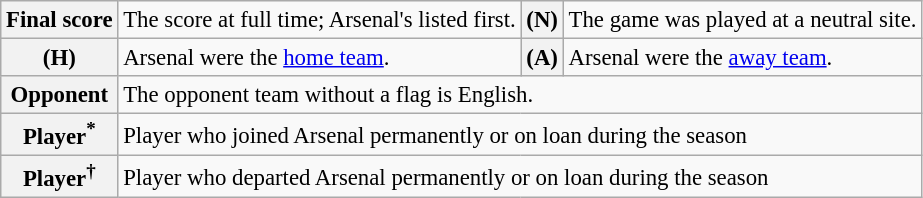<table class="wikitable" style="font-size:95%;">
<tr>
<th>Final score</th>
<td>The score at full time; Arsenal's listed first.</td>
<th>(N)</th>
<td>The game was played at a neutral site.</td>
</tr>
<tr>
<th>(H)</th>
<td>Arsenal were the <a href='#'>home team</a>.</td>
<th>(A)</th>
<td>Arsenal were the <a href='#'>away team</a>.</td>
</tr>
<tr>
<th>Opponent</th>
<td colspan="3">The opponent team without a flag is English.</td>
</tr>
<tr>
<th>Player<sup>*</sup></th>
<td colspan="3">Player who joined Arsenal permanently or on loan during the season</td>
</tr>
<tr>
<th>Player<sup>†</sup></th>
<td colspan="3">Player who departed Arsenal permanently or on loan during the season</td>
</tr>
</table>
